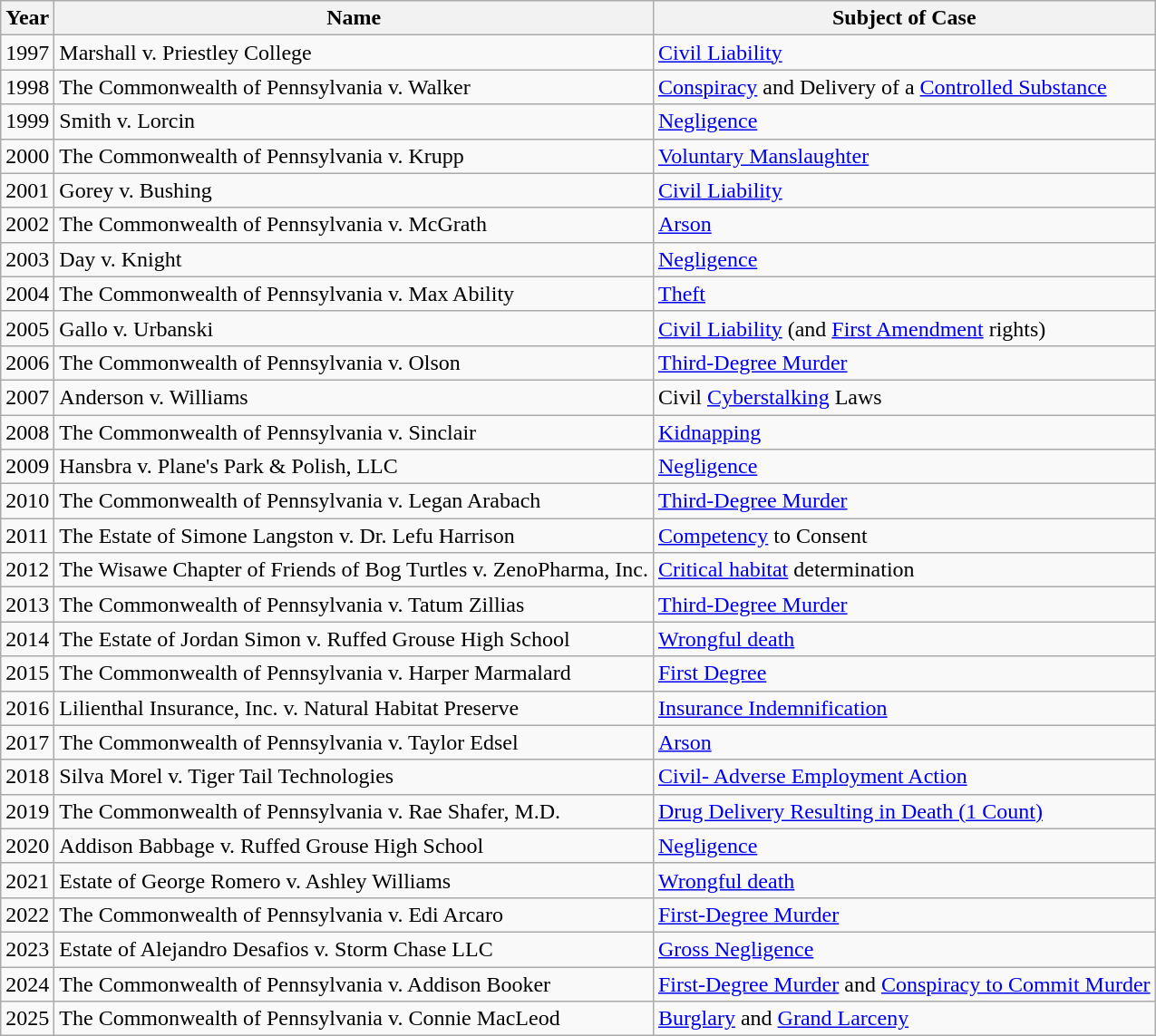<table class="wikitable">
<tr>
<th>Year</th>
<th>Name</th>
<th>Subject of Case</th>
</tr>
<tr>
<td>1997</td>
<td>Marshall v. Priestley College</td>
<td><a href='#'>Civil Liability</a></td>
</tr>
<tr>
<td>1998</td>
<td>The Commonwealth of Pennsylvania v. Walker</td>
<td><a href='#'>Conspiracy</a> and Delivery of a <a href='#'>Controlled Substance</a></td>
</tr>
<tr>
<td>1999</td>
<td>Smith v. Lorcin</td>
<td><a href='#'>Negligence</a></td>
</tr>
<tr>
<td>2000</td>
<td>The Commonwealth of Pennsylvania v. Krupp</td>
<td><a href='#'>Voluntary Manslaughter</a></td>
</tr>
<tr>
<td>2001</td>
<td>Gorey v. Bushing</td>
<td><a href='#'>Civil Liability</a></td>
</tr>
<tr>
<td>2002</td>
<td>The Commonwealth of Pennsylvania v. McGrath</td>
<td><a href='#'>Arson</a></td>
</tr>
<tr>
<td>2003</td>
<td>Day v. Knight</td>
<td><a href='#'>Negligence</a></td>
</tr>
<tr>
<td>2004</td>
<td>The Commonwealth of Pennsylvania v. Max Ability</td>
<td><a href='#'>Theft</a></td>
</tr>
<tr>
<td>2005</td>
<td>Gallo v. Urbanski</td>
<td><a href='#'>Civil Liability</a> (and <a href='#'>First Amendment</a> rights)</td>
</tr>
<tr>
<td>2006</td>
<td>The Commonwealth of Pennsylvania v. Olson</td>
<td><a href='#'>Third-Degree Murder</a></td>
</tr>
<tr>
<td>2007</td>
<td>Anderson v. Williams</td>
<td>Civil <a href='#'>Cyberstalking</a> Laws</td>
</tr>
<tr>
<td>2008</td>
<td>The Commonwealth of Pennsylvania v. Sinclair</td>
<td><a href='#'>Kidnapping</a></td>
</tr>
<tr>
<td>2009</td>
<td>Hansbra v. Plane's Park & Polish, LLC</td>
<td><a href='#'>Negligence</a></td>
</tr>
<tr>
<td>2010</td>
<td>The Commonwealth of Pennsylvania v. Legan Arabach</td>
<td><a href='#'>Third-Degree Murder</a></td>
</tr>
<tr>
<td>2011</td>
<td>The Estate of Simone Langston v. Dr. Lefu Harrison</td>
<td><a href='#'>Competency</a> to Consent</td>
</tr>
<tr>
<td>2012</td>
<td>The Wisawe Chapter of Friends of Bog Turtles v. ZenoPharma, Inc.</td>
<td><a href='#'>Critical habitat</a> determination</td>
</tr>
<tr>
<td>2013</td>
<td>The Commonwealth of Pennsylvania v. Tatum Zillias</td>
<td><a href='#'>Third-Degree Murder</a></td>
</tr>
<tr>
<td>2014</td>
<td>The Estate of Jordan Simon v. Ruffed Grouse High School</td>
<td><a href='#'>Wrongful death</a></td>
</tr>
<tr>
<td>2015</td>
<td>The Commonwealth of Pennsylvania v. Harper Marmalard</td>
<td><a href='#'>First Degree</a></td>
</tr>
<tr>
<td>2016</td>
<td>Lilienthal Insurance, Inc. v. Natural Habitat Preserve</td>
<td><a href='#'>Insurance Indemnification</a></td>
</tr>
<tr>
<td>2017</td>
<td>The Commonwealth of Pennsylvania v. Taylor Edsel</td>
<td><a href='#'>Arson</a></td>
</tr>
<tr>
<td>2018</td>
<td>Silva Morel v. Tiger Tail Technologies</td>
<td><a href='#'>Civil- Adverse Employment Action</a></td>
</tr>
<tr>
<td>2019</td>
<td>The Commonwealth of Pennsylvania v. Rae Shafer, M.D.</td>
<td><a href='#'>Drug Delivery Resulting in Death (1 Count)</a></td>
</tr>
<tr>
<td>2020</td>
<td>Addison Babbage v. Ruffed Grouse High School</td>
<td><a href='#'>Negligence</a></td>
</tr>
<tr>
<td>2021</td>
<td>Estate of George Romero v. Ashley Williams</td>
<td><a href='#'>Wrongful death</a></td>
</tr>
<tr>
<td>2022</td>
<td>The Commonwealth of Pennsylvania v. Edi Arcaro</td>
<td><a href='#'>First-Degree Murder</a></td>
</tr>
<tr>
<td>2023</td>
<td>Estate of Alejandro Desafios v. Storm Chase LLC</td>
<td><a href='#'>Gross Negligence</a></td>
</tr>
<tr>
<td>2024</td>
<td>The Commonwealth of Pennsylvania v. Addison Booker</td>
<td><a href='#'>First-Degree Murder</a> and <a href='#'>Conspiracy to Commit Murder</a></td>
</tr>
<tr>
<td>2025</td>
<td>The Commonwealth of Pennsylvania v. Connie MacLeod</td>
<td><a href='#'>Burglary</a> and <a href='#'>Grand Larceny</a></td>
</tr>
</table>
